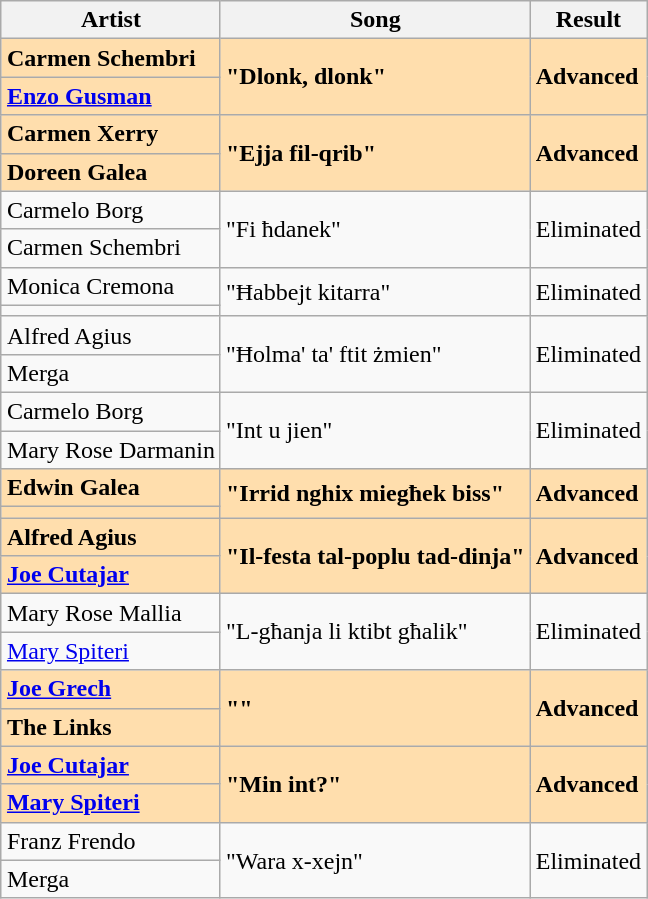<table class="sortable wikitable" style="margin: 1em auto 1em auto; text-align:left">
<tr>
<th>Artist</th>
<th>Song</th>
<th>Result</th>
</tr>
<tr style="font-weight:bold; background:navajowhite;">
<td>Carmen Schembri</td>
<td rowspan="2">"Dlonk, dlonk"</td>
<td rowspan="2">Advanced</td>
</tr>
<tr style="font-weight:bold; background:navajowhite;">
<td><a href='#'>Enzo Gusman</a></td>
</tr>
<tr style="font-weight:bold; background:navajowhite;">
<td>Carmen Xerry</td>
<td rowspan="2">"Ejja fil-qrib"</td>
<td rowspan="2">Advanced</td>
</tr>
<tr style="font-weight:bold; background:navajowhite;">
<td>Doreen Galea</td>
</tr>
<tr>
<td>Carmelo Borg</td>
<td rowspan="2">"Fi ħdanek"</td>
<td rowspan="2">Eliminated</td>
</tr>
<tr>
<td>Carmen Schembri</td>
</tr>
<tr>
<td>Monica Cremona</td>
<td rowspan="2">"Ħabbejt kitarra"</td>
<td rowspan="2">Eliminated</td>
</tr>
<tr>
<td></td>
</tr>
<tr>
<td>Alfred Agius</td>
<td rowspan="2">"Ħolma' ta' ftit żmien"</td>
<td rowspan="2">Eliminated</td>
</tr>
<tr>
<td>Merga</td>
</tr>
<tr>
<td>Carmelo Borg</td>
<td rowspan="2">"Int u jien"</td>
<td rowspan="2">Eliminated</td>
</tr>
<tr>
<td>Mary Rose Darmanin</td>
</tr>
<tr style="font-weight:bold; background:navajowhite;">
<td>Edwin Galea</td>
<td rowspan="2">"Irrid nghix miegħek biss"</td>
<td rowspan="2">Advanced</td>
</tr>
<tr style="font-weight:bold; background:navajowhite;">
<td></td>
</tr>
<tr style="font-weight:bold; background:navajowhite;">
<td>Alfred Agius</td>
<td rowspan="2">"Il-festa tal-poplu tad-dinja"</td>
<td rowspan="2">Advanced</td>
</tr>
<tr style="font-weight:bold; background:navajowhite;">
<td><a href='#'>Joe Cutajar</a></td>
</tr>
<tr>
<td>Mary Rose Mallia</td>
<td rowspan="2">"L-għanja li ktibt għalik"</td>
<td rowspan="2">Eliminated</td>
</tr>
<tr>
<td><a href='#'>Mary Spiteri</a></td>
</tr>
<tr style="font-weight:bold; background:navajowhite;">
<td><a href='#'>Joe Grech</a></td>
<td rowspan="2">""</td>
<td rowspan="2">Advanced</td>
</tr>
<tr style="font-weight:bold; background:navajowhite;">
<td>The Links</td>
</tr>
<tr style="font-weight:bold; background:navajowhite;">
<td><a href='#'>Joe Cutajar</a></td>
<td rowspan="2">"Min int?"</td>
<td rowspan="2">Advanced</td>
</tr>
<tr style="font-weight:bold; background:navajowhite;">
<td><a href='#'>Mary Spiteri</a></td>
</tr>
<tr>
<td>Franz Frendo</td>
<td rowspan="2">"Wara x-xejn"</td>
<td rowspan="2">Eliminated</td>
</tr>
<tr>
<td>Merga</td>
</tr>
</table>
